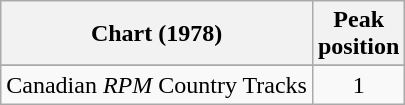<table class="wikitable sortable">
<tr>
<th align="left">Chart (1978)</th>
<th align="center">Peak<br>position</th>
</tr>
<tr>
</tr>
<tr>
<td align="left">Canadian <em>RPM</em> Country Tracks</td>
<td align="center">1</td>
</tr>
</table>
